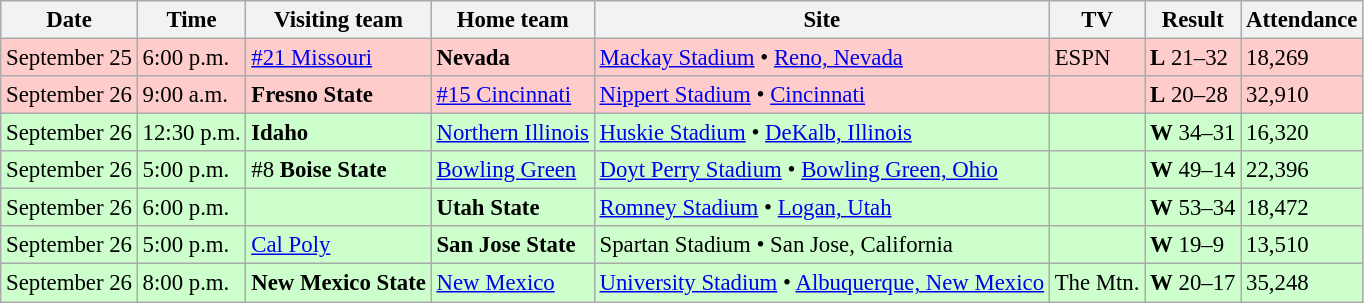<table class="wikitable" style="font-size:95%;">
<tr>
<th>Date</th>
<th>Time</th>
<th>Visiting team</th>
<th>Home team</th>
<th>Site</th>
<th>TV</th>
<th>Result</th>
<th>Attendance</th>
</tr>
<tr bgcolor=#ffcccc>
<td>September 25</td>
<td>6:00 p.m.</td>
<td><a href='#'>#21 Missouri</a></td>
<td><strong>Nevada</strong></td>
<td><a href='#'>Mackay Stadium</a> • <a href='#'>Reno, Nevada</a></td>
<td>ESPN</td>
<td><strong>L</strong> 21–32</td>
<td>18,269</td>
</tr>
<tr bgcolor=#ffcccc>
<td>September 26</td>
<td>9:00 a.m.</td>
<td><strong>Fresno State</strong></td>
<td><a href='#'>#15 Cincinnati</a></td>
<td><a href='#'>Nippert Stadium</a> • <a href='#'>Cincinnati</a></td>
<td></td>
<td><strong>L</strong> 20–28</td>
<td>32,910</td>
</tr>
<tr bgcolor=#ccffcc>
<td>September 26</td>
<td>12:30 p.m.</td>
<td><strong>Idaho</strong></td>
<td><a href='#'>Northern Illinois</a></td>
<td><a href='#'>Huskie Stadium</a> • <a href='#'>DeKalb, Illinois</a></td>
<td></td>
<td><strong>W</strong> 34–31</td>
<td>16,320</td>
</tr>
<tr bgcolor=#ccffcc>
<td>September 26</td>
<td>5:00 p.m.</td>
<td>#8 <strong>Boise State</strong></td>
<td><a href='#'>Bowling Green</a></td>
<td><a href='#'>Doyt Perry Stadium</a> • <a href='#'>Bowling Green, Ohio</a></td>
<td></td>
<td><strong>W</strong> 49–14</td>
<td>22,396</td>
</tr>
<tr bgcolor=#ccffcc>
<td>September 26</td>
<td>6:00 p.m.</td>
<td></td>
<td><strong>Utah State</strong></td>
<td><a href='#'>Romney Stadium</a> • <a href='#'>Logan, Utah</a></td>
<td></td>
<td><strong>W</strong> 53–34</td>
<td>18,472</td>
</tr>
<tr bgcolor=#ccffcc>
<td>September 26</td>
<td>5:00 p.m.</td>
<td><a href='#'>Cal Poly</a></td>
<td><strong>San Jose State</strong></td>
<td>Spartan Stadium • San Jose, California</td>
<td></td>
<td><strong>W</strong> 19–9</td>
<td>13,510</td>
</tr>
<tr bgcolor=#ccffcc>
<td>September 26</td>
<td>8:00 p.m.</td>
<td><strong>New Mexico State</strong></td>
<td><a href='#'>New Mexico</a></td>
<td><a href='#'>University Stadium</a> • <a href='#'>Albuquerque, New Mexico</a></td>
<td>The Mtn.</td>
<td><strong>W</strong> 20–17</td>
<td>35,248</td>
</tr>
</table>
